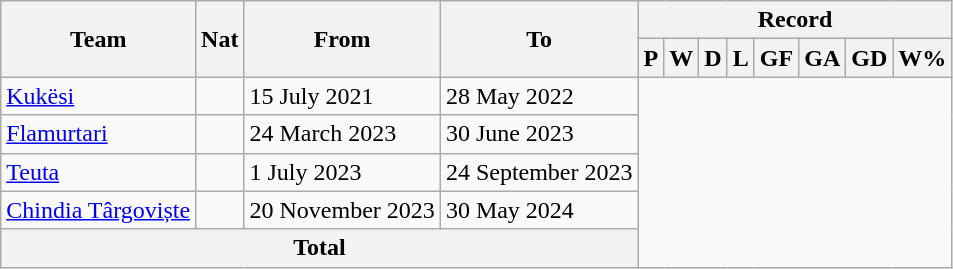<table class="wikitable" style="text-align:center">
<tr>
<th rowspan="2">Team</th>
<th rowspan="2">Nat</th>
<th rowspan="2">From</th>
<th rowspan="2">To</th>
<th colspan="8">Record</th>
</tr>
<tr>
<th>P</th>
<th>W</th>
<th>D</th>
<th>L</th>
<th>GF</th>
<th>GA</th>
<th>GD</th>
<th>W%</th>
</tr>
<tr>
<td align=left><a href='#'>Kukësi</a></td>
<td></td>
<td align=left>15 July 2021</td>
<td align=left>28 May 2022<br></td>
</tr>
<tr>
<td align=left><a href='#'>Flamurtari</a></td>
<td></td>
<td align=left>24 March 2023</td>
<td align=left>30 June 2023<br></td>
</tr>
<tr>
<td align=left><a href='#'>Teuta</a></td>
<td></td>
<td align=left>1 July 2023</td>
<td align=left>24 September 2023<br></td>
</tr>
<tr>
<td align=left><a href='#'>Chindia Târgoviște</a></td>
<td></td>
<td align=left>20 November 2023</td>
<td align=left>30 May 2024<br></td>
</tr>
<tr>
<th colspan="4">Total<br></th>
</tr>
</table>
